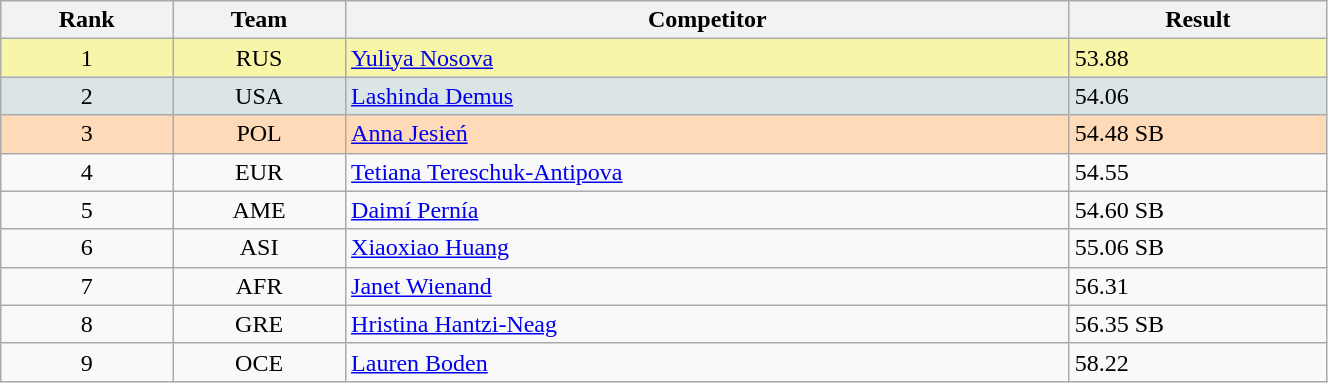<table class="wikitable" width=70% style=text-align:center>
<tr>
<th>Rank</th>
<th>Team</th>
<th>Competitor</th>
<th>Result</th>
</tr>
<tr bgcolor="#F7F6A8">
<td>1</td>
<td>RUS</td>
<td align="left"><a href='#'>Yuliya Nosova</a></td>
<td align="left">53.88</td>
</tr>
<tr bgcolor="#DCE5E5">
<td>2</td>
<td>USA</td>
<td align="left"><a href='#'>Lashinda Demus</a></td>
<td align="left">54.06</td>
</tr>
<tr bgcolor="#FFDAB9">
<td>3</td>
<td>POL</td>
<td align="left"><a href='#'>Anna Jesień</a></td>
<td align="left">54.48	SB</td>
</tr>
<tr>
<td>4</td>
<td>EUR</td>
<td align="left"><a href='#'>Tetiana Tereschuk-Antipova</a></td>
<td align="left">54.55</td>
</tr>
<tr>
<td>5</td>
<td>AME</td>
<td align="left"><a href='#'>Daimí Pernía</a></td>
<td align="left">54.60	SB</td>
</tr>
<tr>
<td>6</td>
<td>ASI</td>
<td align="left"><a href='#'>Xiaoxiao Huang</a></td>
<td align="left">55.06	SB</td>
</tr>
<tr>
<td>7</td>
<td>AFR</td>
<td align="left"><a href='#'>Janet Wienand</a></td>
<td align="left">56.31</td>
</tr>
<tr>
<td>8</td>
<td>GRE</td>
<td align="left"><a href='#'>Hristina Hantzi-Neag</a></td>
<td align="left">56.35	SB</td>
</tr>
<tr>
<td>9</td>
<td>OCE</td>
<td align="left"><a href='#'>Lauren Boden</a></td>
<td align="left">58.22</td>
</tr>
</table>
